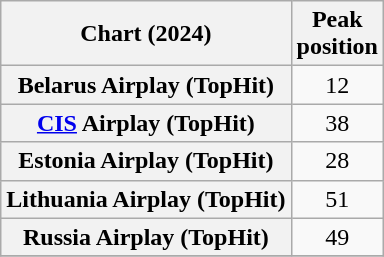<table class="wikitable plainrowheaders sortable" style="text-align:center">
<tr>
<th scope="col">Chart (2024)</th>
<th scope="col">Peak<br>position</th>
</tr>
<tr>
<th scope="row">Belarus Airplay (TopHit)</th>
<td>12</td>
</tr>
<tr>
<th scope="row"><a href='#'>CIS</a> Airplay (TopHit)</th>
<td>38</td>
</tr>
<tr>
<th scope="row">Estonia Airplay (TopHit)</th>
<td>28</td>
</tr>
<tr>
<th scope="row">Lithuania Airplay (TopHit)</th>
<td>51</td>
</tr>
<tr>
<th scope="row">Russia Airplay (TopHit)</th>
<td>49</td>
</tr>
<tr>
</tr>
</table>
